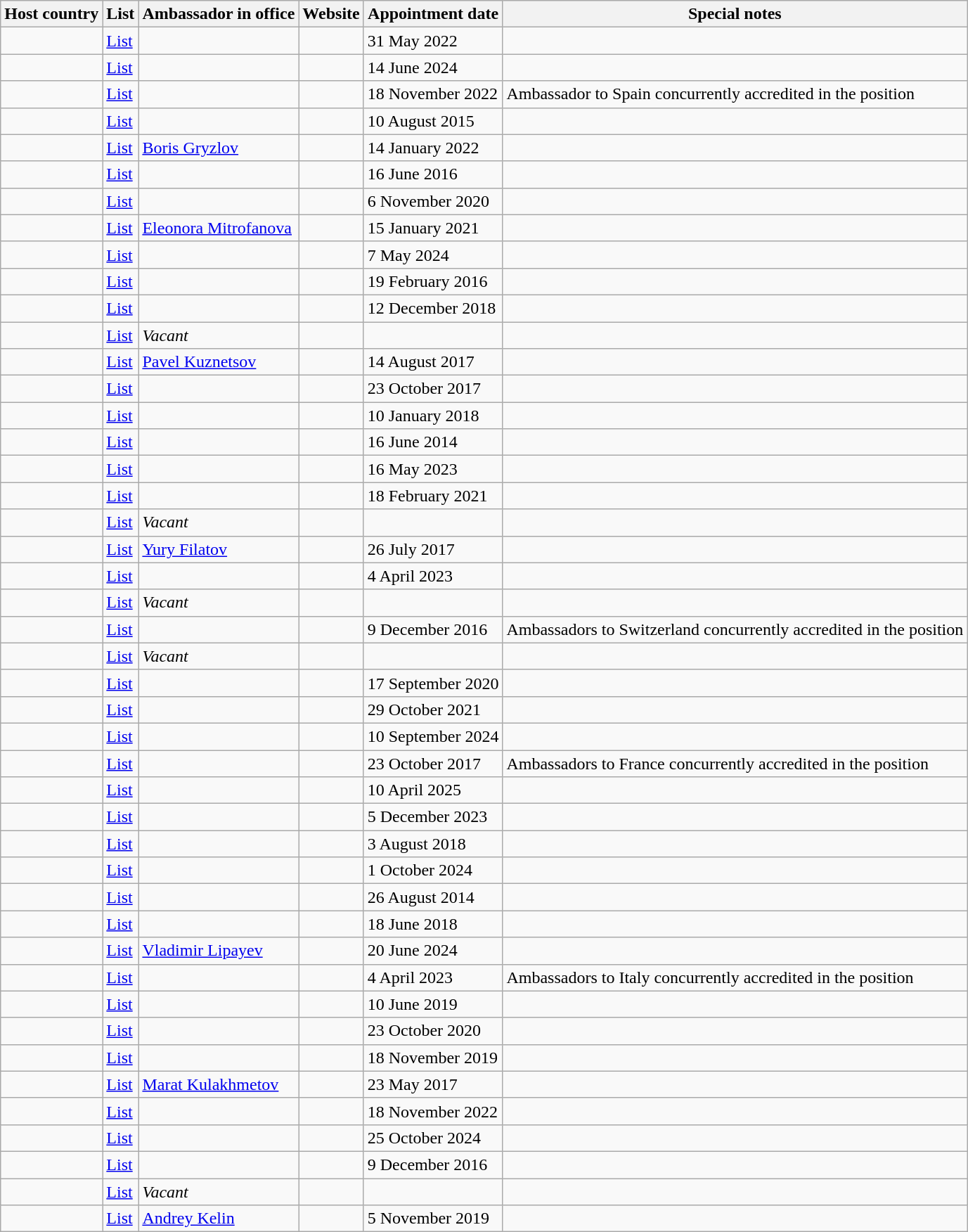<table class="wikitable sortable">
<tr>
<th>Host country</th>
<th>List</th>
<th>Ambassador in office</th>
<th>Website</th>
<th>Appointment date</th>
<th>Special notes</th>
</tr>
<tr>
<td></td>
<td><a href='#'>List</a></td>
<td></td>
<td></td>
<td>31 May 2022</td>
<td></td>
</tr>
<tr>
<td></td>
<td><a href='#'>List</a></td>
<td></td>
<td></td>
<td>14 June 2024</td>
<td></td>
</tr>
<tr>
<td></td>
<td><a href='#'>List</a></td>
<td></td>
<td></td>
<td>18 November 2022</td>
<td>Ambassador to Spain concurrently accredited in the position</td>
</tr>
<tr>
<td></td>
<td><a href='#'>List</a></td>
<td></td>
<td></td>
<td>10 August 2015</td>
<td></td>
</tr>
<tr>
<td></td>
<td><a href='#'>List</a></td>
<td><a href='#'>Boris Gryzlov</a></td>
<td></td>
<td>14 January 2022</td>
<td></td>
</tr>
<tr>
<td></td>
<td><a href='#'>List</a></td>
<td></td>
<td></td>
<td>16 June 2016</td>
<td></td>
</tr>
<tr>
<td></td>
<td><a href='#'>List</a></td>
<td></td>
<td></td>
<td>6 November 2020</td>
<td></td>
</tr>
<tr>
<td></td>
<td><a href='#'>List</a></td>
<td><a href='#'>Eleonora Mitrofanova</a></td>
<td></td>
<td>15 January 2021</td>
<td></td>
</tr>
<tr>
<td></td>
<td><a href='#'>List</a></td>
<td></td>
<td></td>
<td>7 May 2024</td>
<td></td>
</tr>
<tr>
<td></td>
<td><a href='#'>List</a></td>
<td></td>
<td></td>
<td>19 February 2016</td>
<td></td>
</tr>
<tr>
<td></td>
<td><a href='#'>List</a></td>
<td></td>
<td></td>
<td>12 December 2018</td>
<td></td>
</tr>
<tr>
<td></td>
<td><a href='#'>List</a></td>
<td><em>Vacant</em></td>
<td></td>
<td></td>
<td></td>
</tr>
<tr>
<td></td>
<td><a href='#'>List</a></td>
<td><a href='#'>Pavel Kuznetsov</a></td>
<td></td>
<td>14 August 2017</td>
<td></td>
</tr>
<tr>
<td></td>
<td><a href='#'>List</a></td>
<td></td>
<td></td>
<td>23 October 2017</td>
<td></td>
</tr>
<tr>
<td></td>
<td><a href='#'>List</a></td>
<td></td>
<td></td>
<td>10 January 2018</td>
<td></td>
</tr>
<tr>
<td></td>
<td><a href='#'>List</a></td>
<td></td>
<td></td>
<td>16 June 2014</td>
<td></td>
</tr>
<tr>
<td></td>
<td><a href='#'>List</a></td>
<td></td>
<td></td>
<td>16 May 2023</td>
<td></td>
</tr>
<tr>
<td></td>
<td><a href='#'>List</a></td>
<td></td>
<td></td>
<td>18 February 2021</td>
<td></td>
</tr>
<tr>
<td></td>
<td><a href='#'>List</a></td>
<td><em>Vacant</em></td>
<td></td>
<td></td>
<td></td>
</tr>
<tr>
<td></td>
<td><a href='#'>List</a></td>
<td><a href='#'>Yury Filatov</a></td>
<td></td>
<td>26 July 2017</td>
<td></td>
</tr>
<tr>
<td></td>
<td><a href='#'>List</a></td>
<td></td>
<td></td>
<td>4 April 2023</td>
<td></td>
</tr>
<tr>
<td></td>
<td><a href='#'>List</a></td>
<td><em>Vacant</em></td>
<td></td>
<td></td>
<td></td>
</tr>
<tr>
<td></td>
<td><a href='#'>List</a></td>
<td></td>
<td></td>
<td>9 December 2016</td>
<td>Ambassadors to Switzerland concurrently accredited in the position</td>
</tr>
<tr>
<td></td>
<td><a href='#'>List</a></td>
<td><em>Vacant</em></td>
<td></td>
<td></td>
<td></td>
</tr>
<tr>
<td></td>
<td><a href='#'>List</a></td>
<td></td>
<td></td>
<td>17 September 2020</td>
<td></td>
</tr>
<tr>
<td></td>
<td><a href='#'>List</a></td>
<td></td>
<td></td>
<td>29 October 2021</td>
<td></td>
</tr>
<tr>
<td></td>
<td><a href='#'>List</a></td>
<td></td>
<td></td>
<td>10 September 2024</td>
<td></td>
</tr>
<tr>
<td></td>
<td><a href='#'>List</a></td>
<td></td>
<td></td>
<td>23 October 2017</td>
<td>Ambassadors to France concurrently accredited in the position</td>
</tr>
<tr>
<td></td>
<td><a href='#'>List</a></td>
<td></td>
<td></td>
<td>10 April 2025</td>
<td></td>
</tr>
<tr>
<td></td>
<td><a href='#'>List</a></td>
<td></td>
<td></td>
<td>5 December 2023</td>
<td></td>
</tr>
<tr>
<td></td>
<td><a href='#'>List</a></td>
<td></td>
<td></td>
<td>3 August 2018</td>
<td></td>
</tr>
<tr>
<td></td>
<td><a href='#'>List</a></td>
<td></td>
<td></td>
<td>1 October 2024</td>
<td></td>
</tr>
<tr>
<td></td>
<td><a href='#'>List</a></td>
<td></td>
<td></td>
<td>26 August 2014</td>
<td></td>
</tr>
<tr>
<td></td>
<td><a href='#'>List</a></td>
<td></td>
<td></td>
<td>18 June 2018</td>
<td></td>
</tr>
<tr>
<td></td>
<td><a href='#'>List</a></td>
<td><a href='#'>Vladimir Lipayev</a></td>
<td></td>
<td>20 June 2024</td>
<td></td>
</tr>
<tr>
<td></td>
<td><a href='#'>List</a></td>
<td></td>
<td></td>
<td>4 April 2023</td>
<td>Ambassadors to Italy concurrently accredited in the position</td>
</tr>
<tr>
<td></td>
<td><a href='#'>List</a></td>
<td></td>
<td></td>
<td>10 June 2019</td>
<td></td>
</tr>
<tr>
<td></td>
<td><a href='#'>List</a></td>
<td></td>
<td></td>
<td>23 October 2020</td>
<td></td>
</tr>
<tr>
<td></td>
<td><a href='#'>List</a></td>
<td></td>
<td></td>
<td>18 November 2019</td>
<td></td>
</tr>
<tr>
<td></td>
<td><a href='#'>List</a></td>
<td><a href='#'>Marat Kulakhmetov</a></td>
<td></td>
<td>23 May 2017</td>
<td></td>
</tr>
<tr>
<td></td>
<td><a href='#'>List</a></td>
<td></td>
<td></td>
<td>18 November 2022</td>
<td></td>
</tr>
<tr>
<td></td>
<td><a href='#'>List</a></td>
<td></td>
<td></td>
<td>25 October 2024</td>
<td></td>
</tr>
<tr>
<td></td>
<td><a href='#'>List</a></td>
<td></td>
<td></td>
<td>9 December 2016</td>
<td></td>
</tr>
<tr>
<td></td>
<td><a href='#'>List</a></td>
<td><em>Vacant</em></td>
<td></td>
<td></td>
<td></td>
</tr>
<tr>
<td></td>
<td><a href='#'>List</a></td>
<td><a href='#'>Andrey Kelin</a></td>
<td></td>
<td>5 November 2019</td>
<td></td>
</tr>
</table>
